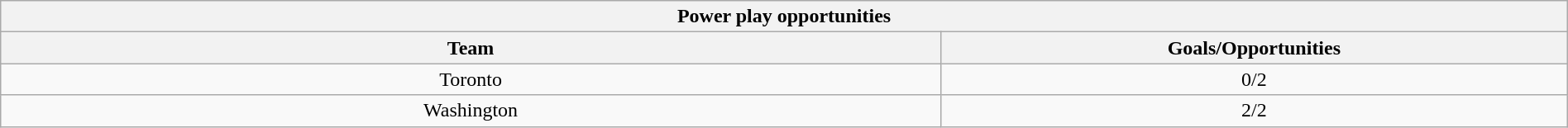<table class="wikitable" style="width:100%;text-align: center;">
<tr>
<th colspan=2>Power play opportunities</th>
</tr>
<tr>
<th style="width:60%;">Team</th>
<th style="width:40%;">Goals/Opportunities</th>
</tr>
<tr>
<td>Toronto</td>
<td>0/2</td>
</tr>
<tr>
<td>Washington</td>
<td>2/2</td>
</tr>
</table>
